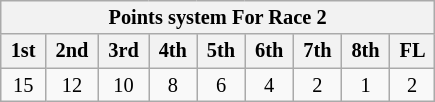<table class="wikitable" style="font-size:85%; text-align:center">
<tr>
<th colspan="10">Points system For Race 2</th>
</tr>
<tr>
<th> 1st </th>
<th> 2nd </th>
<th> 3rd </th>
<th> 4th </th>
<th> 5th </th>
<th> 6th </th>
<th> 7th </th>
<th> 8th </th>
<th> FL </th>
</tr>
<tr>
<td>15</td>
<td>12</td>
<td>10</td>
<td>8</td>
<td>6</td>
<td>4</td>
<td>2</td>
<td>1</td>
<td>2</td>
</tr>
</table>
